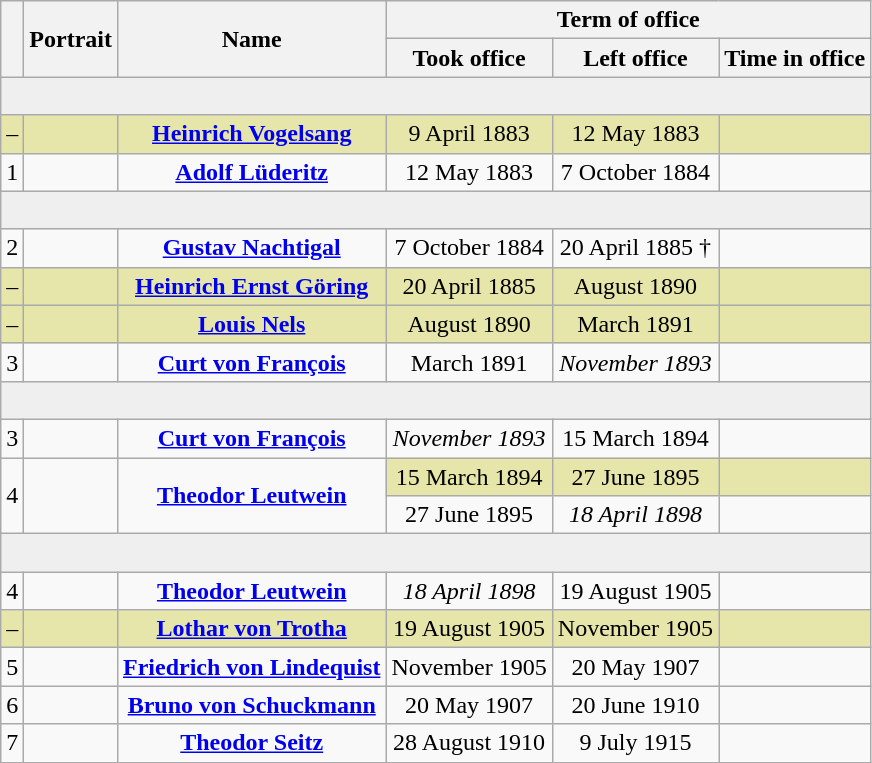<table class="wikitable" style="text-align:center">
<tr>
<th rowspan=2></th>
<th rowspan=2>Portrait</th>
<th rowspan=2>Name<br></th>
<th colspan=3>Term of office</th>
</tr>
<tr>
<th>Took office</th>
<th>Left office</th>
<th>Time in office</th>
</tr>
<tr style="background:#efefef;">
<td colspan=6><br></td>
</tr>
<tr style="background:#e6e6aa;">
<td>–</td>
<td></td>
<td><strong><a href='#'>Heinrich Vogelsang</a></strong><br></td>
<td>9 April 1883</td>
<td>12 May 1883</td>
<td></td>
</tr>
<tr>
<td>1</td>
<td></td>
<td><strong><a href='#'>Adolf Lüderitz</a></strong><br></td>
<td>12 May 1883</td>
<td>7 October 1884</td>
<td></td>
</tr>
<tr style="background:#efefef;">
<td colspan=6><br></td>
</tr>
<tr>
<td>2</td>
<td></td>
<td><strong><a href='#'>Gustav Nachtigal</a></strong><br></td>
<td>7 October 1884</td>
<td>20 April 1885 †</td>
<td></td>
</tr>
<tr style="background:#e6e6aa;">
<td>–</td>
<td></td>
<td><strong><a href='#'>Heinrich Ernst Göring</a></strong><br></td>
<td>20 April 1885</td>
<td>August 1890</td>
<td></td>
</tr>
<tr style="background:#e6e6aa;">
<td>–</td>
<td></td>
<td><strong><a href='#'>Louis Nels</a></strong><br></td>
<td>August 1890</td>
<td>March 1891</td>
<td></td>
</tr>
<tr>
<td>3</td>
<td></td>
<td><strong><a href='#'>Curt von François</a></strong><br></td>
<td>March 1891</td>
<td><em>November 1893</em></td>
<td></td>
</tr>
<tr style="background:#efefef;">
<td colspan=6><br></td>
</tr>
<tr>
<td>3</td>
<td></td>
<td><strong><a href='#'>Curt von François</a></strong><br></td>
<td><em>November 1893</em></td>
<td>15 March 1894</td>
<td></td>
</tr>
<tr>
<td rowspan=2>4</td>
<td rowspan=2></td>
<td rowspan=2><strong><a href='#'>Theodor Leutwein</a></strong><br></td>
<td style="background:#e6e6aa;">15 March 1894</td>
<td style="background:#e6e6aa;">27 June 1895</td>
<td style="background:#e6e6aa;"></td>
</tr>
<tr>
<td>27 June 1895</td>
<td><em>18 April 1898</em></td>
<td></td>
</tr>
<tr style="background:#efefef;">
<td colspan=6><br></td>
</tr>
<tr>
<td>4</td>
<td></td>
<td><strong><a href='#'>Theodor Leutwein</a></strong><br></td>
<td><em>18 April 1898</em></td>
<td>19 August 1905</td>
<td></td>
</tr>
<tr style="background:#e6e6aa;">
<td>–</td>
<td></td>
<td><strong><a href='#'>Lothar von Trotha</a></strong><br></td>
<td>19 August 1905</td>
<td>November 1905</td>
<td></td>
</tr>
<tr>
<td>5</td>
<td></td>
<td><strong><a href='#'>Friedrich von Lindequist</a></strong><br></td>
<td>November 1905</td>
<td>20 May 1907</td>
<td></td>
</tr>
<tr>
<td>6</td>
<td></td>
<td><strong><a href='#'>Bruno von Schuckmann</a></strong><br></td>
<td>20 May 1907</td>
<td>20 June 1910</td>
<td></td>
</tr>
<tr>
<td>7</td>
<td></td>
<td><strong><a href='#'>Theodor Seitz</a></strong><br></td>
<td>28 August 1910</td>
<td>9 July 1915</td>
<td></td>
</tr>
</table>
